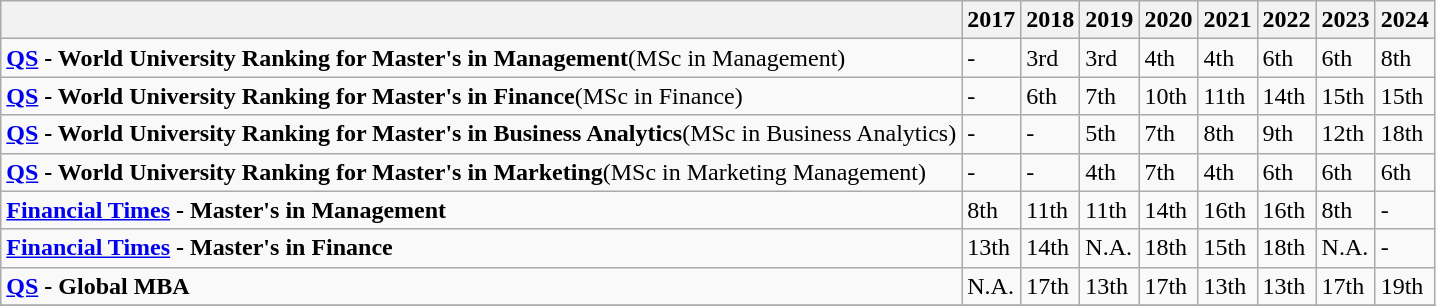<table class="wikitable">
<tr>
<th></th>
<th>2017</th>
<th>2018</th>
<th>2019</th>
<th>2020</th>
<th>2021</th>
<th>2022</th>
<th>2023</th>
<th>2024</th>
</tr>
<tr>
<td><strong><a href='#'>QS</a> - World University Ranking for Master's in Management</strong>(MSc in Management)</td>
<td>-</td>
<td>3rd</td>
<td>3rd</td>
<td>4th</td>
<td>4th</td>
<td>6th</td>
<td>6th</td>
<td>8th</td>
</tr>
<tr>
<td><strong><a href='#'>QS</a> - World University Ranking for Master's in Finance</strong>(MSc in Finance)</td>
<td>-</td>
<td>6th</td>
<td>7th</td>
<td>10th</td>
<td>11th</td>
<td>14th</td>
<td>15th</td>
<td>15th</td>
</tr>
<tr>
<td><strong><a href='#'>QS</a> - World University Ranking for Master's in Business Analytics</strong>(MSc in Business Analytics)</td>
<td>-</td>
<td>-</td>
<td>5th</td>
<td>7th</td>
<td>8th</td>
<td>9th</td>
<td>12th</td>
<td>18th</td>
</tr>
<tr>
<td><strong><a href='#'>QS</a> - World University Ranking for Master's in Marketing</strong>(MSc in Marketing Management)</td>
<td>-</td>
<td>-</td>
<td>4th</td>
<td>7th</td>
<td>4th</td>
<td>6th</td>
<td>6th</td>
<td>6th</td>
</tr>
<tr>
<td><strong><a href='#'>Financial Times</a> - Master's in Management</strong></td>
<td>8th</td>
<td>11th</td>
<td>11th</td>
<td>14th</td>
<td>16th</td>
<td>16th</td>
<td>8th</td>
<td>-</td>
</tr>
<tr>
<td><strong><a href='#'>Financial Times</a> - Master's in Finance</strong></td>
<td>13th</td>
<td>14th</td>
<td>N.A.</td>
<td>18th</td>
<td>15th</td>
<td>18th</td>
<td>N.A.</td>
<td>-</td>
</tr>
<tr>
<td><strong><a href='#'>QS</a> - Global MBA</strong></td>
<td>N.A.</td>
<td>17th</td>
<td>13th</td>
<td>17th</td>
<td>13th</td>
<td>13th</td>
<td>17th</td>
<td>19th</td>
</tr>
<tr>
</tr>
</table>
